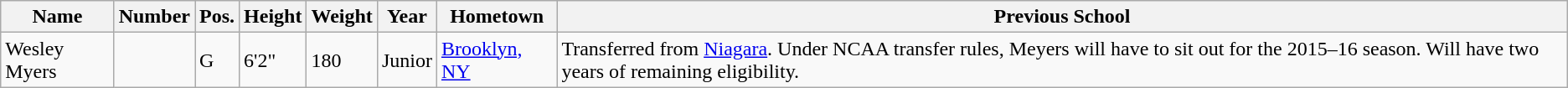<table class="wikitable sortable" border="1">
<tr>
<th>Name</th>
<th>Number</th>
<th>Pos.</th>
<th>Height</th>
<th>Weight</th>
<th>Year</th>
<th>Hometown</th>
<th class="unsortable">Previous School</th>
</tr>
<tr>
<td>Wesley Myers</td>
<td></td>
<td>G</td>
<td>6'2"</td>
<td>180</td>
<td>Junior</td>
<td><a href='#'>Brooklyn, NY</a></td>
<td>Transferred from <a href='#'>Niagara</a>. Under NCAA transfer rules, Meyers will have to sit out for the 2015–16 season. Will have two years of remaining eligibility.</td>
</tr>
</table>
